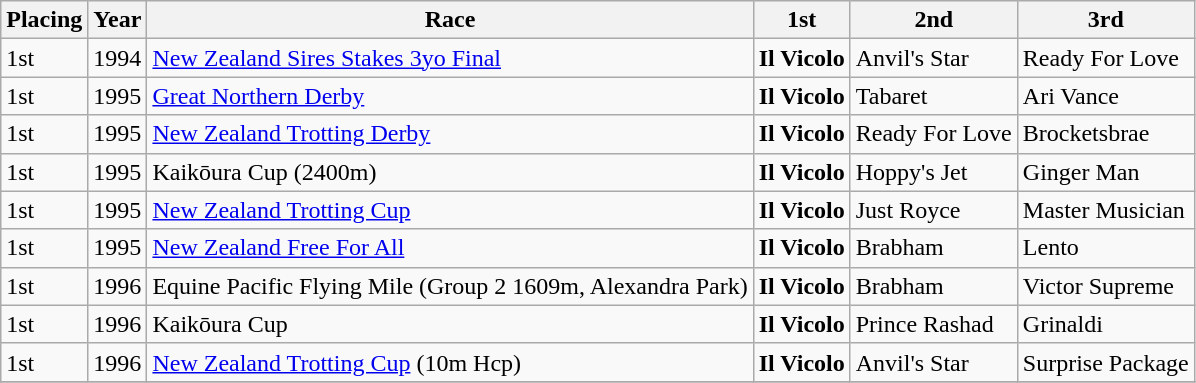<table class="sortable wikitable">
<tr>
<th>Placing</th>
<th>Year</th>
<th>Race</th>
<th>1st</th>
<th>2nd</th>
<th>3rd</th>
</tr>
<tr>
<td>1st</td>
<td>1994</td>
<td><a href='#'>New Zealand Sires Stakes 3yo Final</a></td>
<td><strong>Il Vicolo</strong></td>
<td>Anvil's Star</td>
<td>Ready For Love</td>
</tr>
<tr>
<td>1st</td>
<td>1995</td>
<td><a href='#'>Great Northern Derby</a></td>
<td><strong>Il Vicolo</strong></td>
<td>Tabaret</td>
<td>Ari Vance</td>
</tr>
<tr>
<td>1st</td>
<td>1995</td>
<td><a href='#'>New Zealand Trotting Derby</a></td>
<td><strong>Il Vicolo</strong></td>
<td>Ready For Love</td>
<td>Brocketsbrae</td>
</tr>
<tr>
<td>1st</td>
<td>1995</td>
<td>Kaikōura Cup (2400m)</td>
<td><strong>Il Vicolo</strong></td>
<td>Hoppy's Jet</td>
<td>Ginger Man</td>
</tr>
<tr>
<td>1st</td>
<td>1995</td>
<td><a href='#'>New Zealand Trotting Cup</a></td>
<td><strong>Il Vicolo</strong></td>
<td>Just Royce</td>
<td>Master Musician</td>
</tr>
<tr>
<td>1st</td>
<td>1995</td>
<td><a href='#'>New Zealand Free For All</a></td>
<td><strong>Il Vicolo</strong></td>
<td>Brabham</td>
<td>Lento</td>
</tr>
<tr>
<td>1st</td>
<td>1996</td>
<td>Equine Pacific Flying Mile (Group 2 1609m, Alexandra Park)</td>
<td><strong>Il Vicolo</strong></td>
<td>Brabham</td>
<td>Victor Supreme</td>
</tr>
<tr>
<td>1st</td>
<td>1996</td>
<td>Kaikōura Cup</td>
<td><strong>Il Vicolo</strong></td>
<td>Prince Rashad</td>
<td>Grinaldi</td>
</tr>
<tr>
<td>1st</td>
<td>1996</td>
<td><a href='#'>New Zealand Trotting Cup</a> (10m Hcp)</td>
<td><strong>Il Vicolo</strong></td>
<td>Anvil's Star</td>
<td>Surprise Package</td>
</tr>
<tr>
</tr>
</table>
